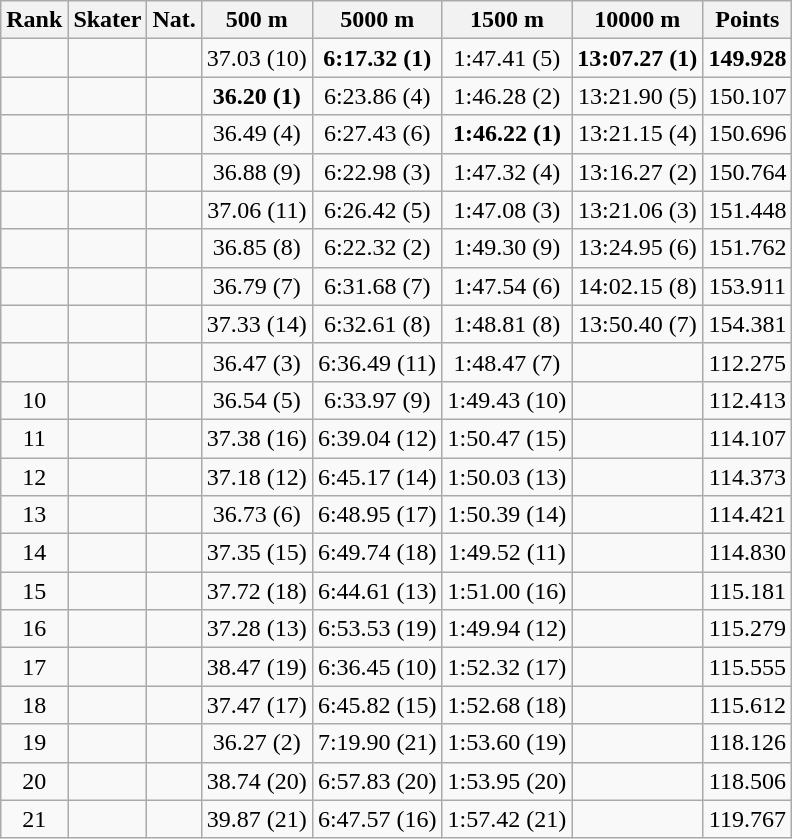<table class="wikitable sortable" border="1" style="text-align:center">
<tr align=center>
<th>Rank</th>
<th>Skater</th>
<th>Nat.</th>
<th>500 m</th>
<th>5000 m</th>
<th>1500 m</th>
<th>10000 m</th>
<th>Points</th>
</tr>
<tr>
<td></td>
<td align=left></td>
<td></td>
<td>37.03 (10)</td>
<td><strong>6:17.32 (1)</strong></td>
<td>1:47.41 (5)</td>
<td><strong>13:07.27 (1)</strong></td>
<td><strong>149.928</strong></td>
</tr>
<tr>
<td></td>
<td align=left></td>
<td></td>
<td><strong>36.20 (1)</strong></td>
<td>6:23.86 (4)</td>
<td>1:46.28 (2)</td>
<td>13:21.90 (5)</td>
<td>150.107</td>
</tr>
<tr>
<td></td>
<td align=left></td>
<td></td>
<td>36.49 (4)</td>
<td>6:27.43 (6)</td>
<td><strong>1:46.22 (1)</strong></td>
<td>13:21.15 (4)</td>
<td>150.696</td>
</tr>
<tr>
<td></td>
<td align=left></td>
<td></td>
<td>36.88 (9)</td>
<td>6:22.98 (3)</td>
<td>1:47.32 (4)</td>
<td>13:16.27 (2)</td>
<td>150.764</td>
</tr>
<tr>
<td></td>
<td align=left></td>
<td></td>
<td>37.06 (11)</td>
<td>6:26.42 (5)</td>
<td>1:47.08 (3)</td>
<td>13:21.06 (3)</td>
<td>151.448</td>
</tr>
<tr>
<td></td>
<td align=left></td>
<td></td>
<td>36.85 (8)</td>
<td>6:22.32 (2)</td>
<td>1:49.30 (9)</td>
<td>13:24.95 (6)</td>
<td>151.762</td>
</tr>
<tr>
<td></td>
<td align=left></td>
<td></td>
<td>36.79 (7)</td>
<td>6:31.68 (7)</td>
<td>1:47.54 (6)</td>
<td>14:02.15 (8)</td>
<td>153.911</td>
</tr>
<tr>
<td></td>
<td align=left></td>
<td></td>
<td>37.33 (14)</td>
<td>6:32.61 (8)</td>
<td>1:48.81 (8)</td>
<td>13:50.40 (7)</td>
<td>154.381</td>
</tr>
<tr>
<td></td>
<td align=left></td>
<td></td>
<td>36.47 (3)</td>
<td>6:36.49 (11)</td>
<td>1:48.47 (7)</td>
<td></td>
<td>112.275</td>
</tr>
<tr>
<td>10</td>
<td align=left></td>
<td></td>
<td>36.54 (5)</td>
<td>6:33.97 (9)</td>
<td>1:49.43 (10)</td>
<td></td>
<td>112.413</td>
</tr>
<tr>
<td>11</td>
<td align=left></td>
<td></td>
<td>37.38 (16)</td>
<td>6:39.04 (12)</td>
<td>1:50.47 (15)</td>
<td></td>
<td>114.107</td>
</tr>
<tr>
<td>12</td>
<td align=left></td>
<td></td>
<td>37.18 (12)</td>
<td>6:45.17 (14)</td>
<td>1:50.03 (13)</td>
<td></td>
<td>114.373</td>
</tr>
<tr>
<td>13</td>
<td align=left></td>
<td></td>
<td>36.73 (6)</td>
<td>6:48.95 (17)</td>
<td>1:50.39 (14)</td>
<td></td>
<td>114.421</td>
</tr>
<tr>
<td>14</td>
<td align=left></td>
<td></td>
<td>37.35 (15)</td>
<td>6:49.74 (18)</td>
<td>1:49.52 (11)</td>
<td></td>
<td>114.830</td>
</tr>
<tr>
<td>15</td>
<td align=left></td>
<td></td>
<td>37.72 (18)</td>
<td>6:44.61 (13)</td>
<td>1:51.00 (16)</td>
<td></td>
<td>115.181</td>
</tr>
<tr>
<td>16</td>
<td align=left></td>
<td></td>
<td>37.28 (13)</td>
<td>6:53.53 (19)</td>
<td>1:49.94 (12)</td>
<td></td>
<td>115.279</td>
</tr>
<tr>
<td>17</td>
<td align=left></td>
<td></td>
<td>38.47 (19)</td>
<td>6:36.45 (10)</td>
<td>1:52.32 (17)</td>
<td></td>
<td>115.555</td>
</tr>
<tr>
<td>18</td>
<td align=left></td>
<td></td>
<td>37.47 (17)</td>
<td>6:45.82 (15)</td>
<td>1:52.68 (18)</td>
<td></td>
<td>115.612</td>
</tr>
<tr>
<td>19</td>
<td align=left></td>
<td></td>
<td>36.27 (2)</td>
<td>7:19.90 (21)</td>
<td>1:53.60 (19)</td>
<td></td>
<td>118.126</td>
</tr>
<tr>
<td>20</td>
<td align=left></td>
<td></td>
<td>38.74 (20)</td>
<td>6:57.83 (20)</td>
<td>1:53.95 (20)</td>
<td></td>
<td>118.506</td>
</tr>
<tr>
<td>21</td>
<td align=left></td>
<td></td>
<td>39.87 (21)</td>
<td>6:47.57 (16)</td>
<td>1:57.42 (21)</td>
<td></td>
<td>119.767</td>
</tr>
</table>
